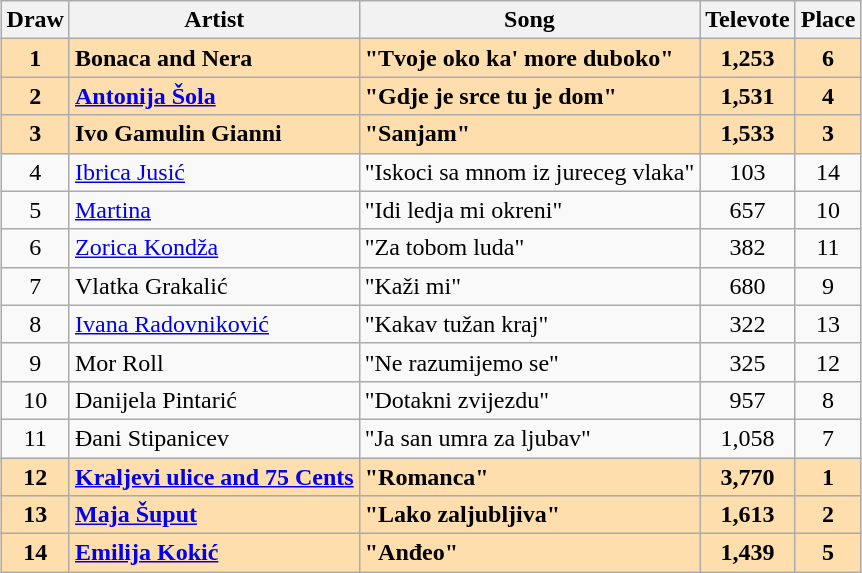<table class="sortable wikitable" style="margin: 1em auto 1em auto; text-align:center">
<tr>
<th>Draw</th>
<th>Artist</th>
<th>Song</th>
<th>Televote</th>
<th>Place</th>
</tr>
<tr style="font-weight:bold; background:navajowhite;">
<td>1</td>
<td align="left">Bonaca and Nera</td>
<td align="left">"Tvoje oko ka' more duboko"</td>
<td>1,253</td>
<td>6</td>
</tr>
<tr style="font-weight:bold; background:navajowhite;">
<td>2</td>
<td align="left"><a href='#'>Antonija Šola</a></td>
<td align="left">"Gdje je srce tu je dom"</td>
<td>1,531</td>
<td>4</td>
</tr>
<tr style="font-weight:bold; background:navajowhite;">
<td>3</td>
<td align="left">Ivo Gamulin Gianni</td>
<td align="left">"Sanjam"</td>
<td>1,533</td>
<td>3</td>
</tr>
<tr>
<td>4</td>
<td align="left"><a href='#'>Ibrica Jusić</a></td>
<td align="left">"Iskoci sa mnom iz jureceg vlaka"</td>
<td>103</td>
<td>14</td>
</tr>
<tr>
<td>5</td>
<td align="left"><a href='#'>Martina</a></td>
<td align="left">"Idi ledja mi okreni"</td>
<td>657</td>
<td>10</td>
</tr>
<tr>
<td>6</td>
<td align="left"><a href='#'>Zorica Kondža</a></td>
<td align="left">"Za tobom luda"</td>
<td>382</td>
<td>11</td>
</tr>
<tr>
<td>7</td>
<td align="left">Vlatka Grakalić</td>
<td align="left">"Kaži mi"</td>
<td>680</td>
<td>9</td>
</tr>
<tr>
<td>8</td>
<td align="left"><a href='#'>Ivana Radovniković</a></td>
<td align="left">"Kakav tužan kraj"</td>
<td>322</td>
<td>13</td>
</tr>
<tr>
<td>9</td>
<td align="left">Mor Roll</td>
<td align="left">"Ne razumijemo se"</td>
<td>325</td>
<td>12</td>
</tr>
<tr>
<td>10</td>
<td align="left">Danijela Pintarić</td>
<td align="left">"Dotakni zvijezdu"</td>
<td>957</td>
<td>8</td>
</tr>
<tr>
<td>11</td>
<td align="left">Ðani Stipanicev</td>
<td align="left">"Ja san umra za ljubav"</td>
<td>1,058</td>
<td>7</td>
</tr>
<tr style="font-weight:bold; background:navajowhite;">
<td>12</td>
<td align="left"><a href='#'>Kraljevi ulice and 75 Cents</a></td>
<td align="left">"Romanca"</td>
<td>3,770</td>
<td>1</td>
</tr>
<tr style="font-weight:bold; background:navajowhite;">
<td>13</td>
<td align="left"><a href='#'>Maja Šuput</a></td>
<td align="left">"Lako zaljubljiva"</td>
<td>1,613</td>
<td>2</td>
</tr>
<tr style="font-weight:bold; background:navajowhite;">
<td>14</td>
<td align="left"><a href='#'>Emilija Kokić</a></td>
<td align="left">"Anđeo"</td>
<td>1,439</td>
<td>5</td>
</tr>
</table>
